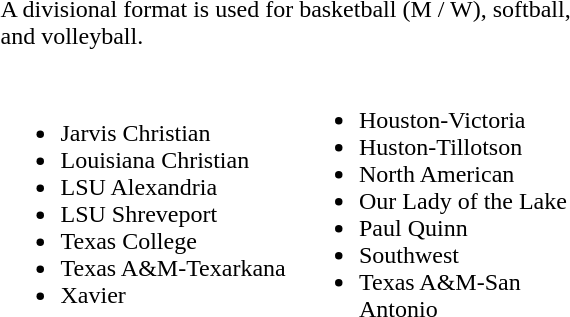<table width=400 style="float:right">
<tr>
<td colspan=2>A divisional format is used for basketball (M / W), softball, and volleyball.</td>
</tr>
<tr>
<td width=50%><br><ul><li>Jarvis Christian</li><li>Louisiana Christian</li><li>LSU Alexandria</li><li>LSU Shreveport</li><li>Texas College</li><li>Texas A&M-Texarkana</li><li>Xavier</li></ul></td>
<td width=50%><br><ul><li>Houston-Victoria</li><li>Huston-Tillotson</li><li>North American</li><li>Our Lady of the Lake</li><li>Paul Quinn</li><li>Southwest</li><li>Texas A&M-San Antonio</li></ul></td>
</tr>
</table>
